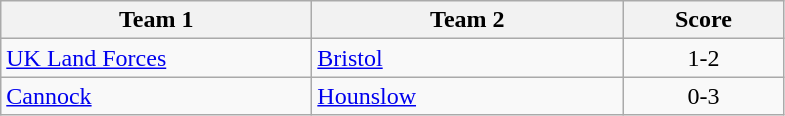<table class="wikitable" style="font-size: 100%">
<tr>
<th width=200>Team 1</th>
<th width=200>Team 2</th>
<th width=100>Score</th>
</tr>
<tr>
<td><a href='#'>UK Land Forces</a></td>
<td><a href='#'>Bristol</a></td>
<td align=center>1-2</td>
</tr>
<tr>
<td><a href='#'>Cannock</a></td>
<td><a href='#'>Hounslow</a></td>
<td align=center>0-3</td>
</tr>
</table>
